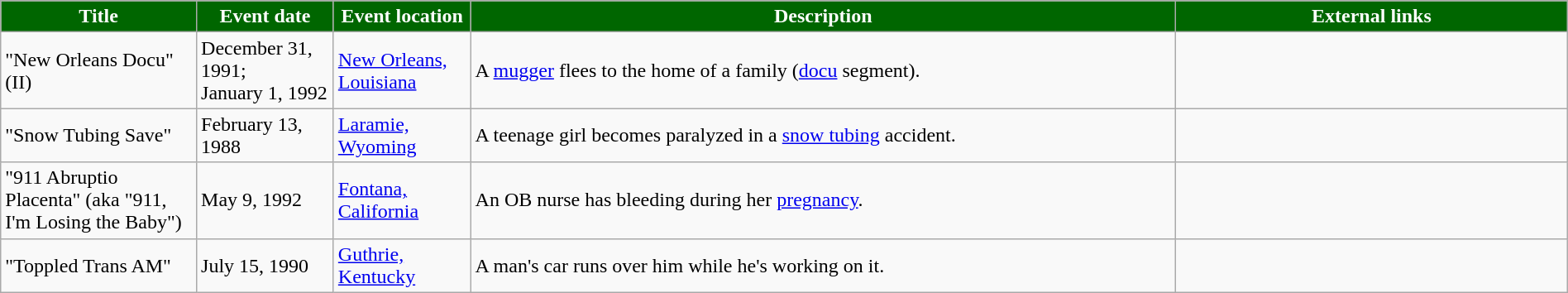<table class="wikitable" style="width: 100%;">
<tr>
<th style="background: #006600; color: #FFFFFF; width: 10%;">Title</th>
<th style="background: #006600; color: #FFFFFF; width: 7%;">Event date</th>
<th style="background: #006600; color: #FFFFFF; width: 7%;">Event location</th>
<th style="background: #006600; color: #FFFFFF; width: 36%;">Description</th>
<th style="background: #006600; color: #FFFFFF; width: 20%;">External links</th>
</tr>
<tr>
<td>"New Orleans Docu" (II)</td>
<td>December 31, 1991;<br>January 1, 1992</td>
<td><a href='#'>New Orleans, Louisiana</a></td>
<td>A <a href='#'>mugger</a> flees to the home of a family (<a href='#'>docu</a> segment).</td>
<td></td>
</tr>
<tr>
<td>"Snow Tubing Save"</td>
<td>February 13, 1988</td>
<td><a href='#'>Laramie, Wyoming</a></td>
<td>A teenage girl becomes paralyzed in a <a href='#'>snow tubing</a> accident.</td>
<td></td>
</tr>
<tr>
<td>"911 Abruptio Placenta" (aka "911, I'm Losing the Baby")</td>
<td>May 9, 1992</td>
<td><a href='#'>Fontana, California</a></td>
<td>An OB nurse has bleeding during her <a href='#'>pregnancy</a>.</td>
<td></td>
</tr>
<tr>
<td>"Toppled Trans AM"</td>
<td>July 15, 1990</td>
<td><a href='#'>Guthrie, Kentucky</a></td>
<td>A man's car runs over him while he's working on it.</td>
<td></td>
</tr>
</table>
